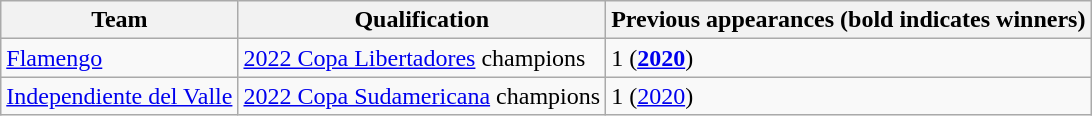<table class="wikitable">
<tr>
<th>Team</th>
<th>Qualification</th>
<th>Previous appearances (bold indicates winners)</th>
</tr>
<tr>
<td> <a href='#'>Flamengo</a></td>
<td><a href='#'>2022 Copa Libertadores</a> champions</td>
<td>1 (<strong><a href='#'>2020</a></strong>)</td>
</tr>
<tr>
<td> <a href='#'>Independiente del Valle</a></td>
<td><a href='#'>2022 Copa Sudamericana</a> champions</td>
<td>1 (<a href='#'>2020</a>)</td>
</tr>
</table>
